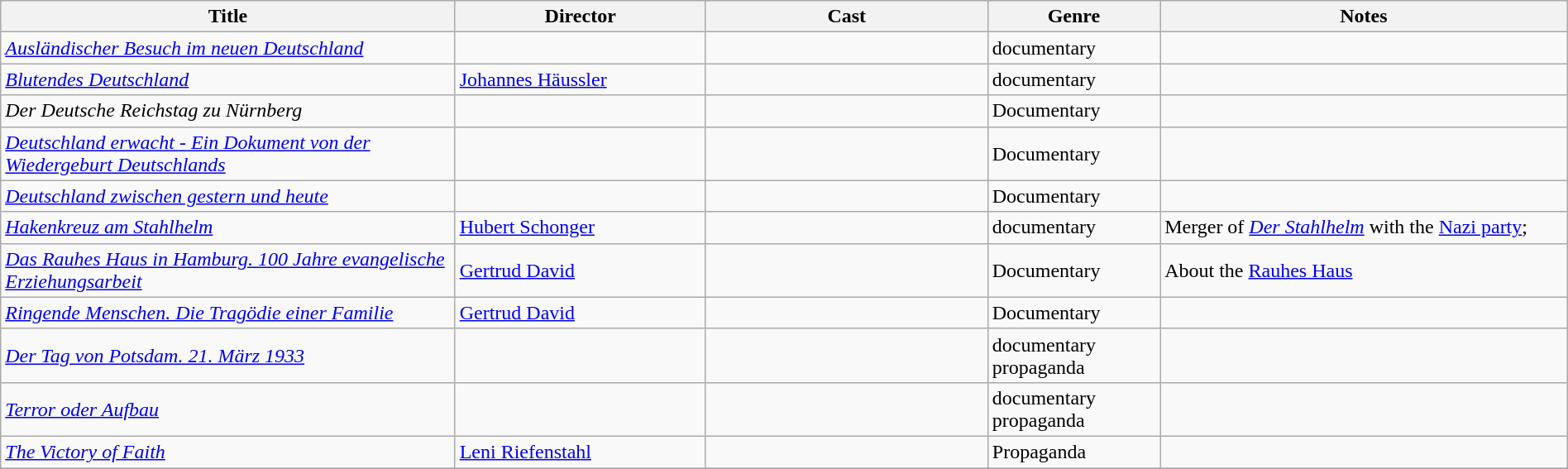<table class="wikitable" width= "100%">
<tr>
<th width=29%>Title</th>
<th width=16%>Director</th>
<th width=18%>Cast</th>
<th width=11%>Genre</th>
<th width=26%>Notes</th>
</tr>
<tr>
<td><em><a href='#'>Ausländischer Besuch im neuen Deutschland</a></em></td>
<td></td>
<td></td>
<td>documentary</td>
<td></td>
</tr>
<tr>
<td><em><a href='#'>Blutendes Deutschland</a></em></td>
<td><a href='#'>Johannes Häussler </a></td>
<td></td>
<td>documentary</td>
<td></td>
</tr>
<tr>
<td><em>Der Deutsche Reichstag zu Nürnberg</em></td>
<td></td>
<td></td>
<td>Documentary</td>
<td> </td>
</tr>
<tr>
<td><em><a href='#'>Deutschland erwacht - Ein Dokument von der Wiedergeburt Deutschlands</a></em></td>
<td></td>
<td></td>
<td>Documentary</td>
<td></td>
</tr>
<tr>
<td><em><a href='#'>Deutschland zwischen gestern und heute</a></em></td>
<td></td>
<td></td>
<td>Documentary</td>
<td></td>
</tr>
<tr>
<td><em><a href='#'>Hakenkreuz am Stahlhelm</a></em></td>
<td><a href='#'>Hubert Schonger</a></td>
<td></td>
<td>documentary</td>
<td>Merger of <em><a href='#'>Der Stahlhelm</a></em> with the <a href='#'>Nazi party</a>; </td>
</tr>
<tr>
<td><em><a href='#'>Das Rauhes Haus in Hamburg. 100 Jahre evangelische Erziehungsarbeit</a></em></td>
<td><a href='#'>Gertrud David</a></td>
<td></td>
<td>Documentary</td>
<td>About the <a href='#'>Rauhes Haus</a></td>
</tr>
<tr>
<td><em><a href='#'>Ringende Menschen. Die Tragödie einer Familie</a></em></td>
<td><a href='#'>Gertrud David</a></td>
<td></td>
<td>Documentary</td>
<td></td>
</tr>
<tr>
<td><em><a href='#'>Der Tag von Potsdam. 21. März 1933</a></em></td>
<td></td>
<td></td>
<td>documentary propaganda</td>
<td></td>
</tr>
<tr>
<td><em><a href='#'>Terror oder Aufbau</a></em></td>
<td></td>
<td></td>
<td>documentary propaganda</td>
<td></td>
</tr>
<tr>
<td><em><a href='#'>The Victory of Faith</a></em></td>
<td><a href='#'>Leni Riefenstahl</a></td>
<td></td>
<td>Propaganda</td>
<td></td>
</tr>
<tr>
</tr>
</table>
